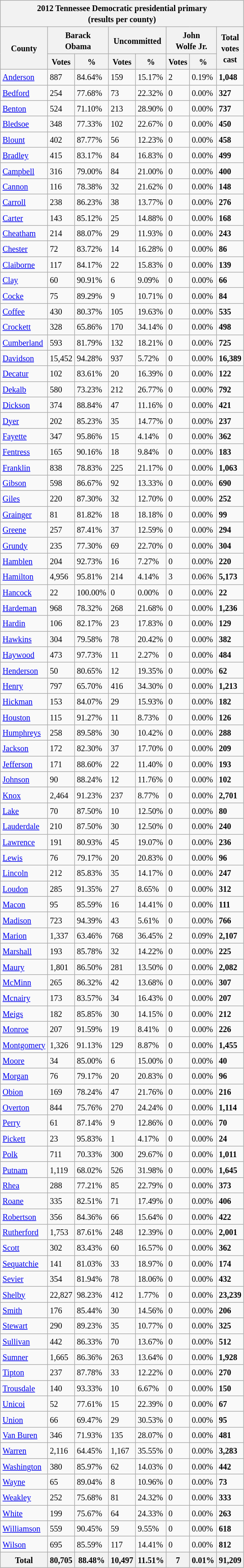<table class="wikitable sortable mw-collapsible mw-collapsed">
<tr>
<th colspan="8"><small>2012 Tennessee Democratic presidential primary</small><small><br>(results per county)</small><small><br></small></th>
</tr>
<tr>
<th rowspan="2"><small>County</small></th>
<th colspan="2"><small>Barack<br>Obama</small></th>
<th colspan="2"><small>Uncommitted</small></th>
<th colspan="2"><small>John<br>Wolfe Jr.</small></th>
<th rowspan="2"><small>Total<br>votes<br>cast</small></th>
</tr>
<tr>
<th><small>Votes</small></th>
<th><small>%</small></th>
<th><small>Votes</small></th>
<th><small>%</small></th>
<th><small>Votes</small></th>
<th><small>%</small></th>
</tr>
<tr>
<td><small><a href='#'>Anderson</a></small></td>
<td><small>887</small></td>
<td><small>84.64%</small></td>
<td><small>159</small></td>
<td><small>15.17%</small></td>
<td><small>2</small></td>
<td><small>0.19%</small></td>
<td><small><strong>1,048</strong></small></td>
</tr>
<tr>
<td><small><a href='#'>Bedford</a></small></td>
<td><small>254</small></td>
<td><small>77.68%</small></td>
<td><small>73</small></td>
<td><small>22.32%</small></td>
<td><small>0</small></td>
<td><small>0.00%</small></td>
<td><small><strong>327</strong></small></td>
</tr>
<tr>
<td><small><a href='#'>Benton</a></small></td>
<td><small>524</small></td>
<td><small>71.10%</small></td>
<td><small>213</small></td>
<td><small>28.90%</small></td>
<td><small>0</small></td>
<td><small>0.00%</small></td>
<td><small><strong>737</strong></small></td>
</tr>
<tr>
<td><small><a href='#'>Bledsoe</a></small></td>
<td><small>348</small></td>
<td><small>77.33%</small></td>
<td><small>102</small></td>
<td><small>22.67%</small></td>
<td><small>0</small></td>
<td><small>0.00%</small></td>
<td><small><strong>450</strong></small></td>
</tr>
<tr>
<td><small><a href='#'>Blount</a></small></td>
<td><small>402</small></td>
<td><small>87.77%</small></td>
<td><small>56</small></td>
<td><small>12.23%</small></td>
<td><small>0</small></td>
<td><small>0.00%</small></td>
<td><small><strong>458</strong></small></td>
</tr>
<tr>
<td><small><a href='#'>Bradley</a></small></td>
<td><small>415</small></td>
<td><small>83.17%</small></td>
<td><small>84</small></td>
<td><small>16.83%</small></td>
<td><small>0</small></td>
<td><small>0.00%</small></td>
<td><small><strong>499</strong></small></td>
</tr>
<tr>
<td><small><a href='#'>Campbell</a></small></td>
<td><small>316</small></td>
<td><small>79.00%</small></td>
<td><small>84</small></td>
<td><small>21.00%</small></td>
<td><small>0</small></td>
<td><small>0.00%</small></td>
<td><small><strong>400</strong></small></td>
</tr>
<tr>
<td><small><a href='#'>Cannon</a></small></td>
<td><small>116</small></td>
<td><small>78.38%</small></td>
<td><small>32</small></td>
<td><small>21.62%</small></td>
<td><small>0</small></td>
<td><small>0.00%</small></td>
<td><small><strong>148</strong></small></td>
</tr>
<tr>
<td><small><a href='#'>Carroll</a></small></td>
<td><small>238</small></td>
<td><small>86.23%</small></td>
<td><small>38</small></td>
<td><small>13.77%</small></td>
<td><small>0</small></td>
<td><small>0.00%</small></td>
<td><small><strong>276</strong></small></td>
</tr>
<tr>
<td><small><a href='#'>Carter</a></small></td>
<td><small>143</small></td>
<td><small>85.12%</small></td>
<td><small>25</small></td>
<td><small>14.88%</small></td>
<td><small>0</small></td>
<td><small>0.00%</small></td>
<td><small><strong>168</strong></small></td>
</tr>
<tr>
<td><small><a href='#'>Cheatham</a></small></td>
<td><small>214</small></td>
<td><small>88.07%</small></td>
<td><small>29</small></td>
<td><small>11.93%</small></td>
<td><small>0</small></td>
<td><small>0.00%</small></td>
<td><small><strong>243</strong></small></td>
</tr>
<tr>
<td><small><a href='#'>Chester</a></small></td>
<td><small>72</small></td>
<td><small>83.72%</small></td>
<td><small>14</small></td>
<td><small>16.28%</small></td>
<td><small>0</small></td>
<td><small>0.00%</small></td>
<td><small><strong>86</strong></small></td>
</tr>
<tr>
<td><small><a href='#'>Claiborne</a></small></td>
<td><small>117</small></td>
<td><small>84.17%</small></td>
<td><small>22</small></td>
<td><small>15.83%</small></td>
<td><small>0</small></td>
<td><small>0.00%</small></td>
<td><small><strong>139</strong></small></td>
</tr>
<tr>
<td><small><a href='#'>Clay</a></small></td>
<td><small>60</small></td>
<td><small>90.91%</small></td>
<td><small>6</small></td>
<td><small>9.09%</small></td>
<td><small>0</small></td>
<td><small>0.00%</small></td>
<td><small><strong>66</strong></small></td>
</tr>
<tr>
<td><small><a href='#'>Cocke</a></small></td>
<td><small>75</small></td>
<td><small>89.29%</small></td>
<td><small>9</small></td>
<td><small>10.71%</small></td>
<td><small>0</small></td>
<td><small>0.00%</small></td>
<td><small><strong>84</strong></small></td>
</tr>
<tr>
<td><small><a href='#'>Coffee</a></small></td>
<td><small>430</small></td>
<td><small>80.37%</small></td>
<td><small>105</small></td>
<td><small>19.63%</small></td>
<td><small>0</small></td>
<td><small>0.00%</small></td>
<td><small><strong>535</strong></small></td>
</tr>
<tr>
<td><small><a href='#'>Crockett</a></small></td>
<td><small>328</small></td>
<td><small>65.86%</small></td>
<td><small>170</small></td>
<td><small>34.14%</small></td>
<td><small>0</small></td>
<td><small>0.00%</small></td>
<td><small><strong>498</strong></small></td>
</tr>
<tr>
<td><small><a href='#'>Cumberland</a></small></td>
<td><small>593</small></td>
<td><small>81.79%</small></td>
<td><small>132</small></td>
<td><small>18.21%</small></td>
<td><small>0</small></td>
<td><small>0.00%</small></td>
<td><small><strong>725</strong></small></td>
</tr>
<tr>
<td><small><a href='#'>Davidson</a></small></td>
<td><small>15,452</small></td>
<td><small>94.28%</small></td>
<td><small>937</small></td>
<td><small>5.72%</small></td>
<td><small>0</small></td>
<td><small>0.00%</small></td>
<td><small><strong>16,389</strong></small></td>
</tr>
<tr>
<td><small><a href='#'>Decatur</a></small></td>
<td><small>102</small></td>
<td><small>83.61%</small></td>
<td><small>20</small></td>
<td><small>16.39%</small></td>
<td><small>0</small></td>
<td><small>0.00%</small></td>
<td><small><strong>122</strong></small></td>
</tr>
<tr>
<td><small><a href='#'>Dekalb</a></small></td>
<td><small>580</small></td>
<td><small>73.23%</small></td>
<td><small>212</small></td>
<td><small>26.77%</small></td>
<td><small>0</small></td>
<td><small>0.00%</small></td>
<td><small><strong>792</strong></small></td>
</tr>
<tr>
<td><small><a href='#'>Dickson</a></small></td>
<td><small>374</small></td>
<td><small>88.84%</small></td>
<td><small>47</small></td>
<td><small>11.16%</small></td>
<td><small>0</small></td>
<td><small>0.00%</small></td>
<td><small><strong>421</strong></small></td>
</tr>
<tr>
<td><small><a href='#'>Dyer</a></small></td>
<td><small>202</small></td>
<td><small>85.23%</small></td>
<td><small>35</small></td>
<td><small>14.77%</small></td>
<td><small>0</small></td>
<td><small>0.00%</small></td>
<td><small><strong>237</strong></small></td>
</tr>
<tr>
<td><small><a href='#'>Fayette</a></small></td>
<td><small>347</small></td>
<td><small>95.86%</small></td>
<td><small>15</small></td>
<td><small>4.14%</small></td>
<td><small>0</small></td>
<td><small>0.00%</small></td>
<td><small><strong>362</strong></small></td>
</tr>
<tr>
<td><small><a href='#'>Fentress</a></small></td>
<td><small>165</small></td>
<td><small>90.16%</small></td>
<td><small>18</small></td>
<td><small>9.84%</small></td>
<td><small>0</small></td>
<td><small>0.00%</small></td>
<td><small><strong>183</strong></small></td>
</tr>
<tr>
<td><small><a href='#'>Franklin</a></small></td>
<td><small>838</small></td>
<td><small>78.83%</small></td>
<td><small>225</small></td>
<td><small>21.17%</small></td>
<td><small>0</small></td>
<td><small>0.00%</small></td>
<td><small><strong>1,063</strong></small></td>
</tr>
<tr>
<td><small><a href='#'>Gibson</a></small></td>
<td><small>598</small></td>
<td><small>86.67%</small></td>
<td><small>92</small></td>
<td><small>13.33%</small></td>
<td><small>0</small></td>
<td><small>0.00%</small></td>
<td><small><strong>690</strong></small></td>
</tr>
<tr>
<td><small><a href='#'>Giles</a></small></td>
<td><small>220</small></td>
<td><small>87.30%</small></td>
<td><small>32</small></td>
<td><small>12.70%</small></td>
<td><small>0</small></td>
<td><small>0.00%</small></td>
<td><small><strong>252</strong></small></td>
</tr>
<tr>
<td><small><a href='#'>Grainger</a></small></td>
<td><small>81</small></td>
<td><small>81.82%</small></td>
<td><small>18</small></td>
<td><small>18.18%</small></td>
<td><small>0</small></td>
<td><small>0.00%</small></td>
<td><small><strong>99</strong></small></td>
</tr>
<tr>
<td><small><a href='#'>Greene</a></small></td>
<td><small>257</small></td>
<td><small>87.41%</small></td>
<td><small>37</small></td>
<td><small>12.59%</small></td>
<td><small>0</small></td>
<td><small>0.00%</small></td>
<td><small><strong>294</strong></small></td>
</tr>
<tr>
<td><small><a href='#'>Grundy</a></small></td>
<td><small>235</small></td>
<td><small>77.30%</small></td>
<td><small>69</small></td>
<td><small>22.70%</small></td>
<td><small>0</small></td>
<td><small>0.00%</small></td>
<td><small><strong>304</strong></small></td>
</tr>
<tr>
<td><small><a href='#'>Hamblen</a></small></td>
<td><small>204</small></td>
<td><small>92.73%</small></td>
<td><small>16</small></td>
<td><small>7.27%</small></td>
<td><small>0</small></td>
<td><small>0.00%</small></td>
<td><small><strong>220</strong></small></td>
</tr>
<tr>
<td><small><a href='#'>Hamilton</a></small></td>
<td><small>4,956</small></td>
<td><small>95.81%</small></td>
<td><small>214</small></td>
<td><small>4.14%</small></td>
<td><small>3</small></td>
<td><small>0.06%</small></td>
<td><small><strong>5,173</strong></small></td>
</tr>
<tr>
<td><small><a href='#'>Hancock</a></small></td>
<td><small>22</small></td>
<td><small>100.00%</small></td>
<td><small>0</small></td>
<td><small>0.00%</small></td>
<td><small>0</small></td>
<td><small>0.00%</small></td>
<td><small><strong>22</strong></small></td>
</tr>
<tr>
<td><small><a href='#'>Hardeman</a></small></td>
<td><small>968</small></td>
<td><small>78.32%</small></td>
<td><small>268</small></td>
<td><small>21.68%</small></td>
<td><small>0</small></td>
<td><small>0.00%</small></td>
<td><small><strong>1,236</strong></small></td>
</tr>
<tr>
<td><small><a href='#'>Hardin</a></small></td>
<td><small>106</small></td>
<td><small>82.17%</small></td>
<td><small>23</small></td>
<td><small>17.83%</small></td>
<td><small>0</small></td>
<td><small>0.00%</small></td>
<td><small><strong>129</strong></small></td>
</tr>
<tr>
<td><small><a href='#'>Hawkins</a></small></td>
<td><small>304</small></td>
<td><small>79.58%</small></td>
<td><small>78</small></td>
<td><small>20.42%</small></td>
<td><small>0</small></td>
<td><small>0.00%</small></td>
<td><small><strong>382</strong></small></td>
</tr>
<tr>
<td><small><a href='#'>Haywood</a></small></td>
<td><small>473</small></td>
<td><small>97.73%</small></td>
<td><small>11</small></td>
<td><small>2.27%</small></td>
<td><small>0</small></td>
<td><small>0.00%</small></td>
<td><small><strong>484</strong></small></td>
</tr>
<tr>
<td><small><a href='#'>Henderson</a></small></td>
<td><small>50</small></td>
<td><small>80.65%</small></td>
<td><small>12</small></td>
<td><small>19.35%</small></td>
<td><small>0</small></td>
<td><small>0.00%</small></td>
<td><small><strong>62</strong></small></td>
</tr>
<tr>
<td><small><a href='#'>Henry</a></small></td>
<td><small>797</small></td>
<td><small>65.70%</small></td>
<td><small>416</small></td>
<td><small>34.30%</small></td>
<td><small>0</small></td>
<td><small>0.00%</small></td>
<td><small><strong>1,213</strong></small></td>
</tr>
<tr>
<td><small><a href='#'>Hickman</a></small></td>
<td><small>153</small></td>
<td><small>84.07%</small></td>
<td><small>29</small></td>
<td><small>15.93%</small></td>
<td><small>0</small></td>
<td><small>0.00%</small></td>
<td><small><strong>182</strong></small></td>
</tr>
<tr>
<td><small><a href='#'>Houston</a></small></td>
<td><small>115</small></td>
<td><small>91.27%</small></td>
<td><small>11</small></td>
<td><small>8.73%</small></td>
<td><small>0</small></td>
<td><small>0.00%</small></td>
<td><small><strong>126</strong></small></td>
</tr>
<tr>
<td><small><a href='#'>Humphreys</a></small></td>
<td><small>258</small></td>
<td><small>89.58%</small></td>
<td><small>30</small></td>
<td><small>10.42%</small></td>
<td><small>0</small></td>
<td><small>0.00%</small></td>
<td><small><strong>288</strong></small></td>
</tr>
<tr>
<td><small><a href='#'>Jackson</a></small></td>
<td><small>172</small></td>
<td><small>82.30%</small></td>
<td><small>37</small></td>
<td><small>17.70%</small></td>
<td><small>0</small></td>
<td><small>0.00%</small></td>
<td><small><strong>209</strong></small></td>
</tr>
<tr>
<td><small><a href='#'>Jefferson</a></small></td>
<td><small>171</small></td>
<td><small>88.60%</small></td>
<td><small>22</small></td>
<td><small>11.40%</small></td>
<td><small>0</small></td>
<td><small>0.00%</small></td>
<td><small><strong>193</strong></small></td>
</tr>
<tr>
<td><small><a href='#'>Johnson</a></small></td>
<td><small>90</small></td>
<td><small>88.24%</small></td>
<td><small>12</small></td>
<td><small>11.76%</small></td>
<td><small>0</small></td>
<td><small>0.00%</small></td>
<td><small><strong>102</strong></small></td>
</tr>
<tr>
<td><small><a href='#'>Knox</a></small></td>
<td><small>2,464</small></td>
<td><small>91.23%</small></td>
<td><small>237</small></td>
<td><small>8.77%</small></td>
<td><small>0</small></td>
<td><small>0.00%</small></td>
<td><small><strong>2,701</strong></small></td>
</tr>
<tr>
<td><small><a href='#'>Lake</a></small></td>
<td><small>70</small></td>
<td><small>87.50%</small></td>
<td><small>10</small></td>
<td><small>12.50%</small></td>
<td><small>0</small></td>
<td><small>0.00%</small></td>
<td><small><strong>80</strong></small></td>
</tr>
<tr>
<td><small><a href='#'>Lauderdale</a></small></td>
<td><small>210</small></td>
<td><small>87.50%</small></td>
<td><small>30</small></td>
<td><small>12.50%</small></td>
<td><small>0</small></td>
<td><small>0.00%</small></td>
<td><small><strong>240</strong></small></td>
</tr>
<tr>
<td><small><a href='#'>Lawrence</a></small></td>
<td><small>191</small></td>
<td><small>80.93%</small></td>
<td><small>45</small></td>
<td><small>19.07%</small></td>
<td><small>0</small></td>
<td><small>0.00%</small></td>
<td><small><strong>236</strong></small></td>
</tr>
<tr>
<td><small><a href='#'>Lewis</a></small></td>
<td><small>76</small></td>
<td><small>79.17%</small></td>
<td><small>20</small></td>
<td><small>20.83%</small></td>
<td><small>0</small></td>
<td><small>0.00%</small></td>
<td><small><strong>96</strong></small></td>
</tr>
<tr>
<td><small><a href='#'>Lincoln</a></small></td>
<td><small>212</small></td>
<td><small>85.83%</small></td>
<td><small>35</small></td>
<td><small>14.17%</small></td>
<td><small>0</small></td>
<td><small>0.00%</small></td>
<td><small><strong>247</strong></small></td>
</tr>
<tr>
<td><small><a href='#'>Loudon</a></small></td>
<td><small>285</small></td>
<td><small>91.35%</small></td>
<td><small>27</small></td>
<td><small>8.65%</small></td>
<td><small>0</small></td>
<td><small>0.00%</small></td>
<td><small><strong>312</strong></small></td>
</tr>
<tr>
<td><small><a href='#'>Macon</a></small></td>
<td><small>95</small></td>
<td><small>85.59%</small></td>
<td><small>16</small></td>
<td><small>14.41%</small></td>
<td><small>0</small></td>
<td><small>0.00%</small></td>
<td><small><strong>111</strong></small></td>
</tr>
<tr>
<td><small><a href='#'>Madison</a></small></td>
<td><small>723</small></td>
<td><small>94.39%</small></td>
<td><small>43</small></td>
<td><small>5.61%</small></td>
<td><small>0</small></td>
<td><small>0.00%</small></td>
<td><small><strong>766</strong></small></td>
</tr>
<tr>
<td><small><a href='#'>Marion</a></small></td>
<td><small>1,337</small></td>
<td><small>63.46%</small></td>
<td><small>768</small></td>
<td><small>36.45%</small></td>
<td><small>2</small></td>
<td><small>0.09%</small></td>
<td><small><strong>2,107</strong></small></td>
</tr>
<tr>
<td><small><a href='#'>Marshall</a></small></td>
<td><small>193</small></td>
<td><small>85.78%</small></td>
<td><small>32</small></td>
<td><small>14.22%</small></td>
<td><small>0</small></td>
<td><small>0.00%</small></td>
<td><small><strong>225</strong></small></td>
</tr>
<tr>
<td><small><a href='#'>Maury</a></small></td>
<td><small>1,801</small></td>
<td><small>86.50%</small></td>
<td><small>281</small></td>
<td><small>13.50%</small></td>
<td><small>0</small></td>
<td><small>0.00%</small></td>
<td><small><strong>2,082</strong></small></td>
</tr>
<tr>
<td><small><a href='#'>McMinn</a></small></td>
<td><small>265</small></td>
<td><small>86.32%</small></td>
<td><small>42</small></td>
<td><small>13.68%</small></td>
<td><small>0</small></td>
<td><small>0.00%</small></td>
<td><small><strong>307</strong></small></td>
</tr>
<tr>
<td><small><a href='#'>Mcnairy</a></small></td>
<td><small>173</small></td>
<td><small>83.57%</small></td>
<td><small>34</small></td>
<td><small>16.43%</small></td>
<td><small>0</small></td>
<td><small>0.00%</small></td>
<td><small><strong>207</strong></small></td>
</tr>
<tr>
<td><small><a href='#'>Meigs</a></small></td>
<td><small>182</small></td>
<td><small>85.85%</small></td>
<td><small>30</small></td>
<td><small>14.15%</small></td>
<td><small>0</small></td>
<td><small>0.00%</small></td>
<td><small><strong>212</strong></small></td>
</tr>
<tr>
<td><small><a href='#'>Monroe</a></small></td>
<td><small>207</small></td>
<td><small>91.59%</small></td>
<td><small>19</small></td>
<td><small>8.41%</small></td>
<td><small>0</small></td>
<td><small>0.00%</small></td>
<td><small><strong>226</strong></small></td>
</tr>
<tr>
<td><small><a href='#'>Montgomery</a></small></td>
<td><small>1,326</small></td>
<td><small>91.13%</small></td>
<td><small>129</small></td>
<td><small>8.87%</small></td>
<td><small>0</small></td>
<td><small>0.00%</small></td>
<td><small><strong>1,455</strong></small></td>
</tr>
<tr>
<td><small><a href='#'>Moore</a></small></td>
<td><small>34</small></td>
<td><small>85.00%</small></td>
<td><small>6</small></td>
<td><small>15.00%</small></td>
<td><small>0</small></td>
<td><small>0.00%</small></td>
<td><small><strong>40</strong></small></td>
</tr>
<tr>
<td><small><a href='#'>Morgan</a></small></td>
<td><small>76</small></td>
<td><small>79.17%</small></td>
<td><small>20</small></td>
<td><small>20.83%</small></td>
<td><small>0</small></td>
<td><small>0.00%</small></td>
<td><small><strong>96</strong></small></td>
</tr>
<tr>
<td><small><a href='#'>Obion</a></small></td>
<td><small>169</small></td>
<td><small>78.24%</small></td>
<td><small>47</small></td>
<td><small>21.76%</small></td>
<td><small>0</small></td>
<td><small>0.00%</small></td>
<td><small><strong>216</strong></small></td>
</tr>
<tr>
<td><small><a href='#'>Overton</a></small></td>
<td><small>844</small></td>
<td><small>75.76%</small></td>
<td><small>270</small></td>
<td><small>24.24%</small></td>
<td><small>0</small></td>
<td><small>0.00%</small></td>
<td><small><strong>1,114</strong></small></td>
</tr>
<tr>
<td><small><a href='#'>Perry</a></small></td>
<td><small>61</small></td>
<td><small>87.14%</small></td>
<td><small>9</small></td>
<td><small>12.86%</small></td>
<td><small>0</small></td>
<td><small>0.00%</small></td>
<td><small><strong>70</strong></small></td>
</tr>
<tr>
<td><small><a href='#'>Pickett</a></small></td>
<td><small>23</small></td>
<td><small>95.83%</small></td>
<td><small>1</small></td>
<td><small>4.17%</small></td>
<td><small>0</small></td>
<td><small>0.00%</small></td>
<td><small><strong>24</strong></small></td>
</tr>
<tr>
<td><small><a href='#'>Polk</a></small></td>
<td><small>711</small></td>
<td><small>70.33%</small></td>
<td><small>300</small></td>
<td><small>29.67%</small></td>
<td><small>0</small></td>
<td><small>0.00%</small></td>
<td><small><strong>1,011</strong></small></td>
</tr>
<tr>
<td><small><a href='#'>Putnam</a></small></td>
<td><small>1,119</small></td>
<td><small>68.02%</small></td>
<td><small>526</small></td>
<td><small>31.98%</small></td>
<td><small>0</small></td>
<td><small>0.00%</small></td>
<td><small><strong>1,645</strong></small></td>
</tr>
<tr>
<td><small><a href='#'>Rhea</a></small></td>
<td><small>288</small></td>
<td><small>77.21%</small></td>
<td><small>85</small></td>
<td><small>22.79%</small></td>
<td><small>0</small></td>
<td><small>0.00%</small></td>
<td><small><strong>373</strong></small></td>
</tr>
<tr>
<td><small><a href='#'>Roane</a></small></td>
<td><small>335</small></td>
<td><small>82.51%</small></td>
<td><small>71</small></td>
<td><small>17.49%</small></td>
<td><small>0</small></td>
<td><small>0.00%</small></td>
<td><small><strong>406</strong></small></td>
</tr>
<tr>
<td><small><a href='#'>Robertson</a></small></td>
<td><small>356</small></td>
<td><small>84.36%</small></td>
<td><small>66</small></td>
<td><small>15.64%</small></td>
<td><small>0</small></td>
<td><small>0.00%</small></td>
<td><small><strong>422</strong></small></td>
</tr>
<tr>
<td><small><a href='#'>Rutherford</a></small></td>
<td><small>1,753</small></td>
<td><small>87.61%</small></td>
<td><small>248</small></td>
<td><small>12.39%</small></td>
<td><small>0</small></td>
<td><small>0.00%</small></td>
<td><small><strong>2,001</strong></small></td>
</tr>
<tr>
<td><small><a href='#'>Scott</a></small></td>
<td><small>302</small></td>
<td><small>83.43%</small></td>
<td><small>60</small></td>
<td><small>16.57%</small></td>
<td><small>0</small></td>
<td><small>0.00%</small></td>
<td><small><strong>362</strong></small></td>
</tr>
<tr>
<td><small><a href='#'>Sequatchie</a></small></td>
<td><small>141</small></td>
<td><small>81.03%</small></td>
<td><small>33</small></td>
<td><small>18.97%</small></td>
<td><small>0</small></td>
<td><small>0.00%</small></td>
<td><small><strong>174</strong></small></td>
</tr>
<tr>
<td><small><a href='#'>Sevier</a></small></td>
<td><small>354</small></td>
<td><small>81.94%</small></td>
<td><small>78</small></td>
<td><small>18.06%</small></td>
<td><small>0</small></td>
<td><small>0.00%</small></td>
<td><small><strong>432</strong></small></td>
</tr>
<tr>
<td><small><a href='#'>Shelby</a></small></td>
<td><small>22,827</small></td>
<td><small>98.23%</small></td>
<td><small>412</small></td>
<td><small>1.77%</small></td>
<td><small>0</small></td>
<td><small>0.00%</small></td>
<td><small><strong>23,239</strong></small></td>
</tr>
<tr>
<td><small><a href='#'>Smith</a></small></td>
<td><small>176</small></td>
<td><small>85.44%</small></td>
<td><small>30</small></td>
<td><small>14.56%</small></td>
<td><small>0</small></td>
<td><small>0.00%</small></td>
<td><small><strong>206</strong></small></td>
</tr>
<tr>
<td><small><a href='#'>Stewart</a></small></td>
<td><small>290</small></td>
<td><small>89.23%</small></td>
<td><small>35</small></td>
<td><small>10.77%</small></td>
<td><small>0</small></td>
<td><small>0.00%</small></td>
<td><small><strong>325</strong></small></td>
</tr>
<tr>
<td><small><a href='#'>Sullivan</a></small></td>
<td><small>442</small></td>
<td><small>86.33%</small></td>
<td><small>70</small></td>
<td><small>13.67%</small></td>
<td><small>0</small></td>
<td><small>0.00%</small></td>
<td><small><strong>512</strong></small></td>
</tr>
<tr>
<td><small><a href='#'>Sumner</a></small></td>
<td><small>1,665</small></td>
<td><small>86.36%</small></td>
<td><small>263</small></td>
<td><small>13.64%</small></td>
<td><small>0</small></td>
<td><small>0.00%</small></td>
<td><small><strong>1,928</strong></small></td>
</tr>
<tr>
<td><small><a href='#'>Tipton</a></small></td>
<td><small>237</small></td>
<td><small>87.78%</small></td>
<td><small>33</small></td>
<td><small>12.22%</small></td>
<td><small>0</small></td>
<td><small>0.00%</small></td>
<td><small><strong>270</strong></small></td>
</tr>
<tr>
<td><small><a href='#'>Trousdale</a></small></td>
<td><small>140</small></td>
<td><small>93.33%</small></td>
<td><small>10</small></td>
<td><small>6.67%</small></td>
<td><small>0</small></td>
<td><small>0.00%</small></td>
<td><small><strong>150</strong></small></td>
</tr>
<tr>
<td><small><a href='#'>Unicoi</a></small></td>
<td><small>52</small></td>
<td><small>77.61%</small></td>
<td><small>15</small></td>
<td><small>22.39%</small></td>
<td><small>0</small></td>
<td><small>0.00%</small></td>
<td><small><strong>67</strong></small></td>
</tr>
<tr>
<td><small><a href='#'>Union</a></small></td>
<td><small>66</small></td>
<td><small>69.47%</small></td>
<td><small>29</small></td>
<td><small>30.53%</small></td>
<td><small>0</small></td>
<td><small>0.00%</small></td>
<td><small><strong>95</strong></small></td>
</tr>
<tr>
<td><small><a href='#'>Van Buren</a></small></td>
<td><small>346</small></td>
<td><small>71.93%</small></td>
<td><small>135</small></td>
<td><small>28.07%</small></td>
<td><small>0</small></td>
<td><small>0.00%</small></td>
<td><small><strong>481</strong></small></td>
</tr>
<tr>
<td><small><a href='#'>Warren</a></small></td>
<td><small>2,116</small></td>
<td><small>64.45%</small></td>
<td><small>1,167</small></td>
<td><small>35.55%</small></td>
<td><small>0</small></td>
<td><small>0.00%</small></td>
<td><small><strong>3,283</strong></small></td>
</tr>
<tr>
<td><small><a href='#'>Washington</a></small></td>
<td><small>380</small></td>
<td><small>85.97%</small></td>
<td><small>62</small></td>
<td><small>14.03%</small></td>
<td><small>0</small></td>
<td><small>0.00%</small></td>
<td><small><strong>442</strong></small></td>
</tr>
<tr>
<td><small><a href='#'>Wayne</a></small></td>
<td><small>65</small></td>
<td><small>89.04%</small></td>
<td><small>8</small></td>
<td><small>10.96%</small></td>
<td><small>0</small></td>
<td><small>0.00%</small></td>
<td><small><strong>73</strong></small></td>
</tr>
<tr>
<td><small><a href='#'>Weakley</a></small></td>
<td><small>252</small></td>
<td><small>75.68%</small></td>
<td><small>81</small></td>
<td><small>24.32%</small></td>
<td><small>0</small></td>
<td><small>0.00%</small></td>
<td><small><strong>333</strong></small></td>
</tr>
<tr>
<td><small><a href='#'>White</a></small></td>
<td><small>199</small></td>
<td><small>75.67%</small></td>
<td><small>64</small></td>
<td><small>24.33%</small></td>
<td><small>0</small></td>
<td><small>0.00%</small></td>
<td><small><strong>263</strong></small></td>
</tr>
<tr>
<td><small><a href='#'>Williamson</a></small></td>
<td><small>559</small></td>
<td><small>90.45%</small></td>
<td><small>59</small></td>
<td><small>9.55%</small></td>
<td><small>0</small></td>
<td><small>0.00%</small></td>
<td><small><strong>618</strong></small></td>
</tr>
<tr>
<td><small><a href='#'>Wilson</a></small></td>
<td><small>695</small></td>
<td><small>85.59%</small></td>
<td><small>117</small></td>
<td><small>14.41%</small></td>
<td><small>0</small></td>
<td><small>0.00%</small></td>
<td><small><strong>812</strong></small></td>
</tr>
<tr>
<th><strong><small>Total</small></strong></th>
<th><strong><small>80,705</small></strong></th>
<th><strong><small>88.48%</small></strong></th>
<th><strong><small>10,497</small></strong></th>
<th><strong><small>11.51%</small></strong></th>
<th><strong><small>7</small></strong></th>
<th><strong><small>0.01%</small></strong></th>
<th><strong><small>91,209</small></strong></th>
</tr>
</table>
